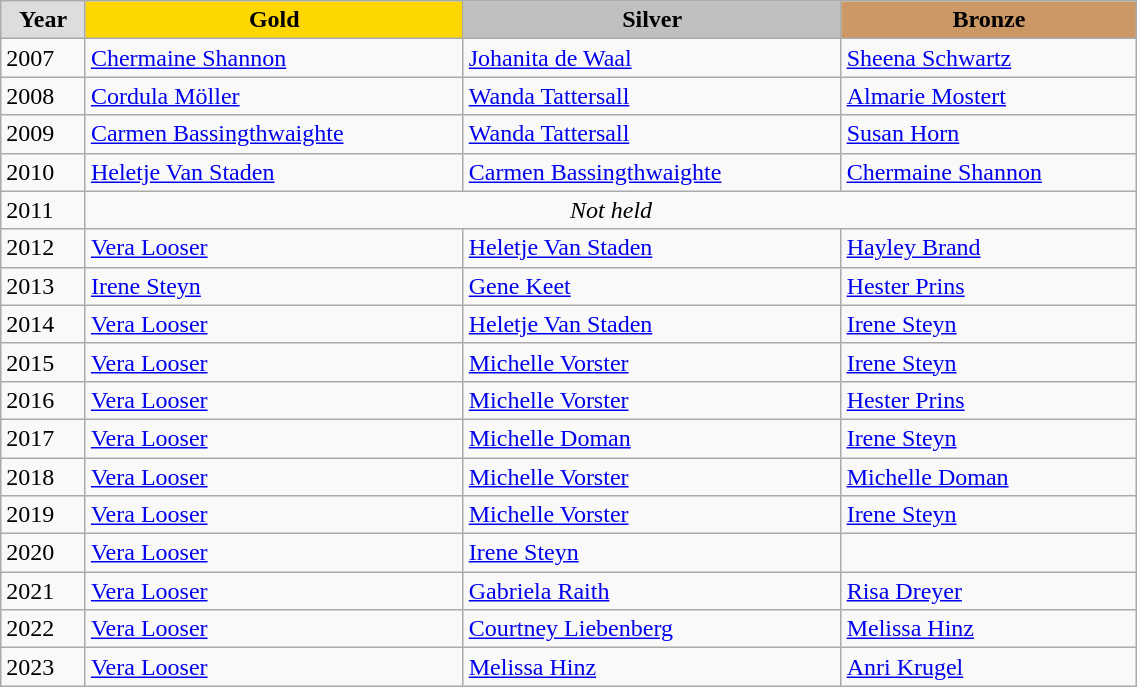<table class="wikitable" style="width: 60%; text-align:left;">
<tr>
<td style="background:#DDDDDD; font-weight:bold; text-align:center;">Year</td>
<td style="background:gold; font-weight:bold; text-align:center;">Gold</td>
<td style="background:silver; font-weight:bold; text-align:center;">Silver</td>
<td style="background:#cc9966; font-weight:bold; text-align:center;">Bronze</td>
</tr>
<tr>
<td>2007</td>
<td><a href='#'>Chermaine Shannon</a></td>
<td><a href='#'>Johanita de Waal</a></td>
<td><a href='#'>Sheena Schwartz</a></td>
</tr>
<tr>
<td>2008</td>
<td><a href='#'>Cordula Möller</a></td>
<td><a href='#'>Wanda Tattersall</a></td>
<td><a href='#'>Almarie Mostert</a></td>
</tr>
<tr>
<td>2009</td>
<td><a href='#'>Carmen Bassingthwaighte</a></td>
<td><a href='#'>Wanda Tattersall</a></td>
<td><a href='#'>Susan Horn</a></td>
</tr>
<tr>
<td>2010</td>
<td><a href='#'>Heletje Van Staden</a></td>
<td><a href='#'>Carmen Bassingthwaighte</a></td>
<td><a href='#'>Chermaine Shannon</a></td>
</tr>
<tr>
<td>2011</td>
<td colspan=3 align=center><em>Not held</em></td>
</tr>
<tr>
<td>2012</td>
<td><a href='#'>Vera Looser</a></td>
<td><a href='#'>Heletje Van Staden</a></td>
<td><a href='#'>Hayley Brand</a></td>
</tr>
<tr>
<td>2013</td>
<td><a href='#'>Irene Steyn</a></td>
<td><a href='#'>Gene Keet</a></td>
<td><a href='#'>Hester Prins</a></td>
</tr>
<tr>
<td>2014</td>
<td><a href='#'>Vera Looser</a></td>
<td><a href='#'>Heletje Van Staden</a></td>
<td><a href='#'>Irene Steyn</a></td>
</tr>
<tr>
<td>2015</td>
<td><a href='#'>Vera Looser</a></td>
<td><a href='#'>Michelle Vorster</a></td>
<td><a href='#'>Irene Steyn</a></td>
</tr>
<tr>
<td>2016</td>
<td><a href='#'>Vera Looser</a></td>
<td><a href='#'>Michelle Vorster</a></td>
<td><a href='#'>Hester Prins</a></td>
</tr>
<tr>
<td>2017</td>
<td><a href='#'>Vera Looser</a></td>
<td><a href='#'>Michelle Doman</a></td>
<td><a href='#'>Irene Steyn</a></td>
</tr>
<tr>
<td>2018</td>
<td><a href='#'>Vera Looser</a></td>
<td><a href='#'>Michelle Vorster</a></td>
<td><a href='#'>Michelle Doman</a></td>
</tr>
<tr>
<td>2019</td>
<td><a href='#'>Vera Looser</a></td>
<td><a href='#'>Michelle Vorster</a></td>
<td><a href='#'>Irene Steyn</a></td>
</tr>
<tr>
<td>2020</td>
<td><a href='#'>Vera Looser</a></td>
<td><a href='#'>Irene Steyn</a></td>
<td></td>
</tr>
<tr>
<td>2021</td>
<td><a href='#'>Vera Looser</a></td>
<td><a href='#'>Gabriela Raith</a></td>
<td><a href='#'>Risa Dreyer</a></td>
</tr>
<tr>
<td>2022</td>
<td><a href='#'>Vera Looser</a></td>
<td><a href='#'>Courtney Liebenberg</a></td>
<td><a href='#'>Melissa Hinz</a></td>
</tr>
<tr>
<td>2023</td>
<td><a href='#'>Vera Looser</a></td>
<td><a href='#'>Melissa Hinz</a></td>
<td><a href='#'>Anri Krugel</a></td>
</tr>
</table>
